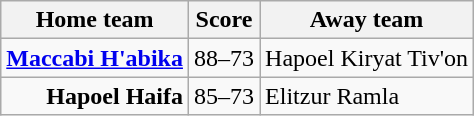<table class="wikitable" style="text-align: center">
<tr>
<th>Home team</th>
<th>Score</th>
<th>Away team</th>
</tr>
<tr>
<td align="right"><strong><a href='#'>Maccabi H'abika</a></strong></td>
<td>88–73</td>
<td align="left">Hapoel Kiryat Tiv'on</td>
</tr>
<tr>
<td align="right"><strong>Hapoel Haifa</strong></td>
<td>85–73</td>
<td align="left">Elitzur Ramla</td>
</tr>
</table>
